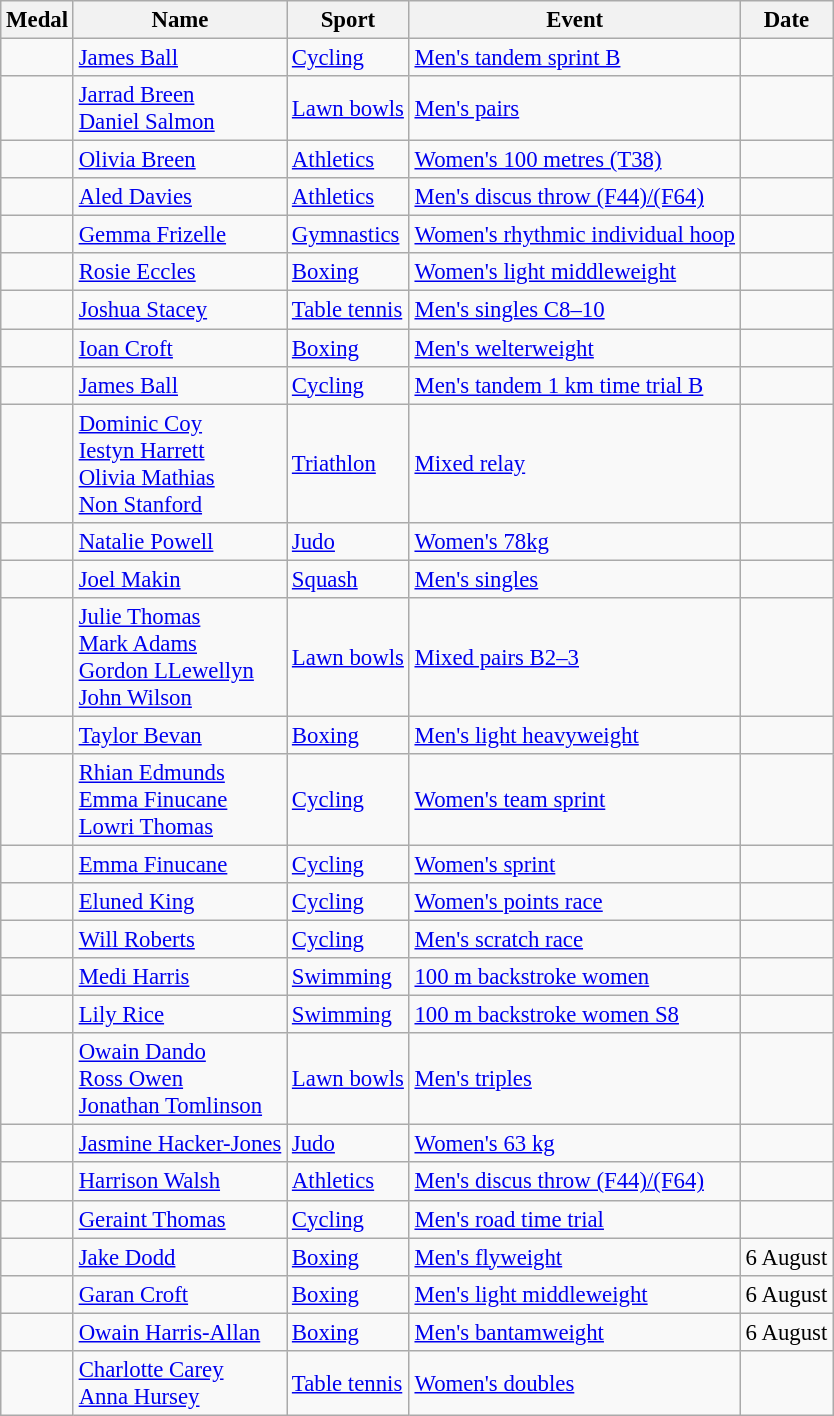<table class="wikitable sortable" style="font-size: 95%;">
<tr>
<th>Medal</th>
<th>Name</th>
<th>Sport</th>
<th>Event</th>
<th>Date</th>
</tr>
<tr>
<td></td>
<td><a href='#'>James Ball</a></td>
<td><a href='#'>Cycling</a></td>
<td><a href='#'>Men's tandem sprint B</a></td>
<td></td>
</tr>
<tr>
<td></td>
<td><a href='#'>Jarrad Breen</a><br><a href='#'>Daniel Salmon</a></td>
<td><a href='#'>Lawn bowls</a></td>
<td><a href='#'>Men's pairs</a></td>
<td></td>
</tr>
<tr>
<td></td>
<td><a href='#'>Olivia Breen</a></td>
<td><a href='#'>Athletics</a></td>
<td><a href='#'>Women's 100 metres (T38)</a></td>
<td></td>
</tr>
<tr>
<td></td>
<td><a href='#'>Aled Davies</a></td>
<td><a href='#'>Athletics</a></td>
<td><a href='#'>Men's discus throw (F44)/(F64)</a></td>
<td></td>
</tr>
<tr>
<td></td>
<td><a href='#'>Gemma Frizelle</a></td>
<td><a href='#'>Gymnastics</a></td>
<td><a href='#'>Women's rhythmic individual hoop</a></td>
<td></td>
</tr>
<tr>
<td></td>
<td><a href='#'>Rosie Eccles</a></td>
<td><a href='#'>Boxing</a></td>
<td><a href='#'>Women's light middleweight</a></td>
<td></td>
</tr>
<tr>
<td></td>
<td><a href='#'>Joshua Stacey</a></td>
<td><a href='#'>Table tennis</a></td>
<td><a href='#'>Men's singles C8–10</a></td>
<td></td>
</tr>
<tr>
<td></td>
<td><a href='#'>Ioan Croft</a></td>
<td><a href='#'>Boxing</a></td>
<td><a href='#'>Men's welterweight</a></td>
<td></td>
</tr>
<tr>
<td></td>
<td><a href='#'>James Ball</a></td>
<td><a href='#'>Cycling</a></td>
<td><a href='#'>Men's tandem 1 km time trial B</a></td>
<td></td>
</tr>
<tr>
<td></td>
<td><a href='#'>Dominic Coy</a><br><a href='#'>Iestyn Harrett</a><br><a href='#'>Olivia Mathias</a><br><a href='#'>Non Stanford</a></td>
<td><a href='#'>Triathlon</a></td>
<td><a href='#'>Mixed relay</a></td>
<td></td>
</tr>
<tr>
<td></td>
<td><a href='#'>Natalie Powell</a></td>
<td><a href='#'>Judo</a></td>
<td><a href='#'>Women's 78kg</a></td>
<td></td>
</tr>
<tr>
<td></td>
<td><a href='#'>Joel Makin</a></td>
<td><a href='#'>Squash</a></td>
<td><a href='#'>Men's singles</a></td>
<td></td>
</tr>
<tr>
<td></td>
<td><a href='#'>Julie Thomas</a><br><a href='#'>Mark Adams</a><br><a href='#'>Gordon LLewellyn</a><br><a href='#'>John Wilson</a></td>
<td><a href='#'>Lawn bowls</a></td>
<td><a href='#'>Mixed pairs B2–3</a></td>
<td></td>
</tr>
<tr>
<td></td>
<td><a href='#'>Taylor Bevan</a></td>
<td><a href='#'>Boxing</a></td>
<td><a href='#'>Men's light heavyweight</a></td>
<td></td>
</tr>
<tr>
<td></td>
<td><a href='#'>Rhian Edmunds</a><br><a href='#'>Emma Finucane</a><br><a href='#'>Lowri Thomas</a></td>
<td><a href='#'>Cycling</a></td>
<td><a href='#'>Women's team sprint</a></td>
<td></td>
</tr>
<tr>
<td></td>
<td><a href='#'>Emma Finucane</a></td>
<td><a href='#'>Cycling</a></td>
<td><a href='#'>Women's sprint</a></td>
<td></td>
</tr>
<tr>
<td></td>
<td><a href='#'>Eluned King</a></td>
<td><a href='#'>Cycling</a></td>
<td><a href='#'>Women's points race</a></td>
<td></td>
</tr>
<tr>
<td></td>
<td><a href='#'>Will Roberts</a></td>
<td><a href='#'>Cycling</a></td>
<td><a href='#'>Men's scratch race</a></td>
<td></td>
</tr>
<tr>
<td></td>
<td><a href='#'>Medi Harris</a></td>
<td><a href='#'>Swimming</a></td>
<td><a href='#'>100 m backstroke women</a></td>
<td></td>
</tr>
<tr>
<td></td>
<td><a href='#'>Lily Rice</a></td>
<td><a href='#'>Swimming</a></td>
<td><a href='#'>100 m backstroke women S8</a></td>
<td></td>
</tr>
<tr>
<td></td>
<td><a href='#'>Owain Dando</a><br><a href='#'>Ross Owen</a><br><a href='#'>Jonathan Tomlinson</a></td>
<td><a href='#'>Lawn bowls</a></td>
<td><a href='#'>Men's triples</a></td>
<td></td>
</tr>
<tr>
<td></td>
<td><a href='#'>Jasmine Hacker-Jones</a></td>
<td><a href='#'>Judo</a></td>
<td><a href='#'>Women's 63 kg</a></td>
<td></td>
</tr>
<tr>
<td></td>
<td><a href='#'>Harrison Walsh</a></td>
<td><a href='#'>Athletics</a></td>
<td><a href='#'>Men's discus throw (F44)/(F64)</a></td>
<td></td>
</tr>
<tr>
<td></td>
<td><a href='#'>Geraint Thomas</a></td>
<td><a href='#'>Cycling</a></td>
<td><a href='#'>Men's road time trial</a></td>
<td></td>
</tr>
<tr>
<td></td>
<td><a href='#'>Jake Dodd</a></td>
<td><a href='#'>Boxing</a></td>
<td><a href='#'>Men's flyweight</a></td>
<td>6 August</td>
</tr>
<tr>
<td></td>
<td><a href='#'>Garan Croft</a></td>
<td><a href='#'>Boxing</a></td>
<td><a href='#'> Men's light middleweight</a></td>
<td>6 August</td>
</tr>
<tr>
<td></td>
<td><a href='#'>Owain Harris-Allan</a></td>
<td><a href='#'>Boxing</a></td>
<td><a href='#'>Men's bantamweight</a></td>
<td>6 August</td>
</tr>
<tr>
<td></td>
<td><a href='#'>Charlotte Carey</a><br><a href='#'>Anna Hursey</a></td>
<td><a href='#'>Table tennis</a></td>
<td><a href='#'>Women's doubles</a></td>
<td></td>
</tr>
</table>
